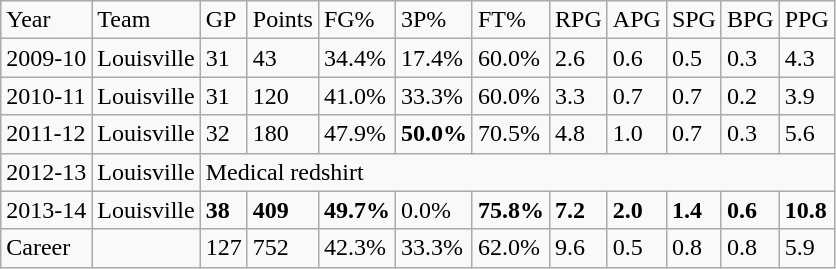<table class="wikitable">
<tr>
<td>Year</td>
<td>Team</td>
<td>GP</td>
<td>Points</td>
<td>FG%</td>
<td>3P%</td>
<td>FT%</td>
<td>RPG</td>
<td>APG</td>
<td>SPG</td>
<td>BPG</td>
<td>PPG</td>
</tr>
<tr>
<td>2009-10</td>
<td>Louisville</td>
<td>31</td>
<td>43</td>
<td>34.4%</td>
<td>17.4%</td>
<td>60.0%</td>
<td>2.6</td>
<td>0.6</td>
<td>0.5</td>
<td>0.3</td>
<td>4.3</td>
</tr>
<tr>
<td>2010-11</td>
<td>Louisville</td>
<td>31</td>
<td>120</td>
<td>41.0%</td>
<td>33.3%</td>
<td>60.0%</td>
<td>3.3</td>
<td>0.7</td>
<td>0.7</td>
<td>0.2</td>
<td>3.9</td>
</tr>
<tr>
<td>2011-12</td>
<td>Louisville</td>
<td>32</td>
<td>180</td>
<td>47.9%</td>
<td><strong>50.0%</strong></td>
<td>70.5%</td>
<td>4.8</td>
<td>1.0</td>
<td>0.7</td>
<td>0.3</td>
<td>5.6</td>
</tr>
<tr>
<td>2012-13</td>
<td>Louisville</td>
<td colspan="10">Medical redshirt</td>
</tr>
<tr>
<td>2013-14</td>
<td>Louisville</td>
<td><strong>38</strong></td>
<td><strong>409</strong></td>
<td><strong>49.7%</strong></td>
<td>0.0%</td>
<td><strong>75.8%</strong></td>
<td><strong>7.2</strong></td>
<td><strong>2.0</strong></td>
<td><strong>1.4</strong></td>
<td><strong>0.6</strong></td>
<td><strong>10.8</strong></td>
</tr>
<tr>
<td>Career</td>
<td></td>
<td>127</td>
<td>752</td>
<td>42.3%</td>
<td>33.3%</td>
<td>62.0%</td>
<td>9.6</td>
<td>0.5</td>
<td>0.8</td>
<td>0.8</td>
<td>5.9</td>
</tr>
</table>
